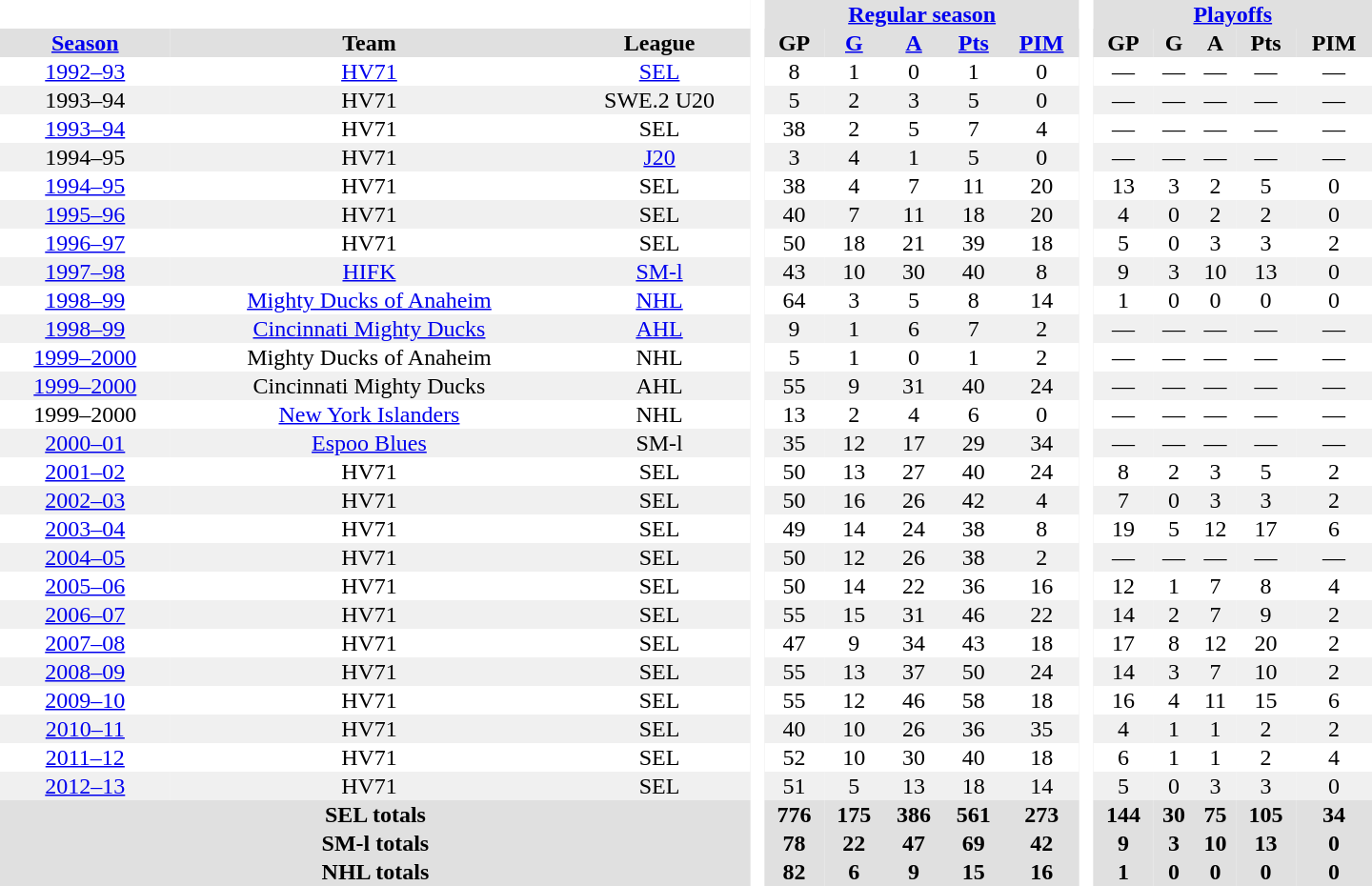<table border="0" cellpadding="1" cellspacing="0" style="text-align:center; width:60em">
<tr bgcolor="#e0e0e0">
<th colspan="3" bgcolor="#ffffff"> </th>
<th rowspan="99" bgcolor="#ffffff"> </th>
<th colspan="5"><a href='#'>Regular season</a></th>
<th rowspan="99" bgcolor="#ffffff"> </th>
<th colspan="5"><a href='#'>Playoffs</a></th>
</tr>
<tr bgcolor="#e0e0e0">
<th><a href='#'>Season</a></th>
<th>Team</th>
<th>League</th>
<th>GP</th>
<th><a href='#'>G</a></th>
<th><a href='#'>A</a></th>
<th><a href='#'>Pts</a></th>
<th><a href='#'>PIM</a></th>
<th>GP</th>
<th>G</th>
<th>A</th>
<th>Pts</th>
<th>PIM</th>
</tr>
<tr>
<td><a href='#'>1992–93</a></td>
<td><a href='#'>HV71</a></td>
<td><a href='#'>SEL</a></td>
<td>8</td>
<td>1</td>
<td>0</td>
<td>1</td>
<td>0</td>
<td>—</td>
<td>—</td>
<td>—</td>
<td>—</td>
<td>—</td>
</tr>
<tr bgcolor="#f0f0f0">
<td>1993–94</td>
<td>HV71</td>
<td>SWE.2 U20</td>
<td>5</td>
<td>2</td>
<td>3</td>
<td>5</td>
<td>0</td>
<td>—</td>
<td>—</td>
<td>—</td>
<td>—</td>
<td>—</td>
</tr>
<tr>
<td><a href='#'>1993–94</a></td>
<td>HV71</td>
<td>SEL</td>
<td>38</td>
<td>2</td>
<td>5</td>
<td>7</td>
<td>4</td>
<td>—</td>
<td>—</td>
<td>—</td>
<td>—</td>
<td>—</td>
</tr>
<tr bgcolor="#f0f0f0">
<td>1994–95</td>
<td>HV71</td>
<td><a href='#'>J20</a></td>
<td>3</td>
<td>4</td>
<td>1</td>
<td>5</td>
<td>0</td>
<td>—</td>
<td>—</td>
<td>—</td>
<td>—</td>
<td>—</td>
</tr>
<tr>
<td><a href='#'>1994–95</a></td>
<td>HV71</td>
<td>SEL</td>
<td>38</td>
<td>4</td>
<td>7</td>
<td>11</td>
<td>20</td>
<td>13</td>
<td>3</td>
<td>2</td>
<td>5</td>
<td>0</td>
</tr>
<tr bgcolor="#f0f0f0">
<td><a href='#'>1995–96</a></td>
<td>HV71</td>
<td>SEL</td>
<td>40</td>
<td>7</td>
<td>11</td>
<td>18</td>
<td>20</td>
<td>4</td>
<td>0</td>
<td>2</td>
<td>2</td>
<td>0</td>
</tr>
<tr>
<td><a href='#'>1996–97</a></td>
<td>HV71</td>
<td>SEL</td>
<td>50</td>
<td>18</td>
<td>21</td>
<td>39</td>
<td>18</td>
<td>5</td>
<td>0</td>
<td>3</td>
<td>3</td>
<td>2</td>
</tr>
<tr bgcolor="#f0f0f0">
<td><a href='#'>1997–98</a></td>
<td><a href='#'>HIFK</a></td>
<td><a href='#'>SM-l</a></td>
<td>43</td>
<td>10</td>
<td>30</td>
<td>40</td>
<td>8</td>
<td>9</td>
<td>3</td>
<td>10</td>
<td>13</td>
<td>0</td>
</tr>
<tr>
<td><a href='#'>1998–99</a></td>
<td><a href='#'>Mighty Ducks of Anaheim</a></td>
<td><a href='#'>NHL</a></td>
<td>64</td>
<td>3</td>
<td>5</td>
<td>8</td>
<td>14</td>
<td>1</td>
<td>0</td>
<td>0</td>
<td>0</td>
<td>0</td>
</tr>
<tr bgcolor="#f0f0f0">
<td><a href='#'>1998–99</a></td>
<td><a href='#'>Cincinnati Mighty Ducks</a></td>
<td><a href='#'>AHL</a></td>
<td>9</td>
<td>1</td>
<td>6</td>
<td>7</td>
<td>2</td>
<td>—</td>
<td>—</td>
<td>—</td>
<td>—</td>
<td>—</td>
</tr>
<tr>
<td><a href='#'>1999–2000</a></td>
<td>Mighty Ducks of Anaheim</td>
<td>NHL</td>
<td>5</td>
<td>1</td>
<td>0</td>
<td>1</td>
<td>2</td>
<td>—</td>
<td>—</td>
<td>—</td>
<td>—</td>
<td>—</td>
</tr>
<tr bgcolor="#f0f0f0">
<td><a href='#'>1999–2000</a></td>
<td>Cincinnati Mighty Ducks</td>
<td>AHL</td>
<td>55</td>
<td>9</td>
<td>31</td>
<td>40</td>
<td>24</td>
<td>—</td>
<td>—</td>
<td>—</td>
<td>—</td>
<td>—</td>
</tr>
<tr>
<td>1999–2000</td>
<td><a href='#'>New York Islanders</a></td>
<td>NHL</td>
<td>13</td>
<td>2</td>
<td>4</td>
<td>6</td>
<td>0</td>
<td>—</td>
<td>—</td>
<td>—</td>
<td>—</td>
<td>—</td>
</tr>
<tr bgcolor="#f0f0f0">
<td><a href='#'>2000–01</a></td>
<td><a href='#'>Espoo Blues</a></td>
<td>SM-l</td>
<td>35</td>
<td>12</td>
<td>17</td>
<td>29</td>
<td>34</td>
<td>—</td>
<td>—</td>
<td>—</td>
<td>—</td>
<td>—</td>
</tr>
<tr>
<td><a href='#'>2001–02</a></td>
<td>HV71</td>
<td>SEL</td>
<td>50</td>
<td>13</td>
<td>27</td>
<td>40</td>
<td>24</td>
<td>8</td>
<td>2</td>
<td>3</td>
<td>5</td>
<td>2</td>
</tr>
<tr bgcolor="#f0f0f0">
<td><a href='#'>2002–03</a></td>
<td>HV71</td>
<td>SEL</td>
<td>50</td>
<td>16</td>
<td>26</td>
<td>42</td>
<td>4</td>
<td>7</td>
<td>0</td>
<td>3</td>
<td>3</td>
<td>2</td>
</tr>
<tr>
<td><a href='#'>2003–04</a></td>
<td>HV71</td>
<td>SEL</td>
<td>49</td>
<td>14</td>
<td>24</td>
<td>38</td>
<td>8</td>
<td>19</td>
<td>5</td>
<td>12</td>
<td>17</td>
<td>6</td>
</tr>
<tr bgcolor="#f0f0f0">
<td><a href='#'>2004–05</a></td>
<td>HV71</td>
<td>SEL</td>
<td>50</td>
<td>12</td>
<td>26</td>
<td>38</td>
<td>2</td>
<td>—</td>
<td>—</td>
<td>—</td>
<td>—</td>
<td>—</td>
</tr>
<tr>
<td><a href='#'>2005–06</a></td>
<td>HV71</td>
<td>SEL</td>
<td>50</td>
<td>14</td>
<td>22</td>
<td>36</td>
<td>16</td>
<td>12</td>
<td>1</td>
<td>7</td>
<td>8</td>
<td>4</td>
</tr>
<tr bgcolor="#f0f0f0">
<td><a href='#'>2006–07</a></td>
<td>HV71</td>
<td>SEL</td>
<td>55</td>
<td>15</td>
<td>31</td>
<td>46</td>
<td>22</td>
<td>14</td>
<td>2</td>
<td>7</td>
<td>9</td>
<td>2</td>
</tr>
<tr>
<td><a href='#'>2007–08</a></td>
<td>HV71</td>
<td>SEL</td>
<td>47</td>
<td>9</td>
<td>34</td>
<td>43</td>
<td>18</td>
<td>17</td>
<td>8</td>
<td>12</td>
<td>20</td>
<td>2</td>
</tr>
<tr bgcolor="#f0f0f0">
<td><a href='#'>2008–09</a></td>
<td>HV71</td>
<td>SEL</td>
<td>55</td>
<td>13</td>
<td>37</td>
<td>50</td>
<td>24</td>
<td>14</td>
<td>3</td>
<td>7</td>
<td>10</td>
<td>2</td>
</tr>
<tr>
<td><a href='#'>2009–10</a></td>
<td>HV71</td>
<td>SEL</td>
<td>55</td>
<td>12</td>
<td>46</td>
<td>58</td>
<td>18</td>
<td>16</td>
<td>4</td>
<td>11</td>
<td>15</td>
<td>6</td>
</tr>
<tr bgcolor="#f0f0f0">
<td><a href='#'>2010–11</a></td>
<td>HV71</td>
<td>SEL</td>
<td>40</td>
<td>10</td>
<td>26</td>
<td>36</td>
<td>35</td>
<td>4</td>
<td>1</td>
<td>1</td>
<td>2</td>
<td>2</td>
</tr>
<tr>
<td><a href='#'>2011–12</a></td>
<td>HV71</td>
<td>SEL</td>
<td>52</td>
<td>10</td>
<td>30</td>
<td>40</td>
<td>18</td>
<td>6</td>
<td>1</td>
<td>1</td>
<td>2</td>
<td>4</td>
</tr>
<tr bgcolor="#f0f0f0">
<td><a href='#'>2012–13</a></td>
<td>HV71</td>
<td>SEL</td>
<td>51</td>
<td>5</td>
<td>13</td>
<td>18</td>
<td>14</td>
<td>5</td>
<td>0</td>
<td>3</td>
<td>3</td>
<td>0</td>
</tr>
<tr bgcolor="#e0e0e0">
<th colspan="3">SEL totals</th>
<th>776</th>
<th>175</th>
<th>386</th>
<th>561</th>
<th>273</th>
<th>144</th>
<th>30</th>
<th>75</th>
<th>105</th>
<th>34</th>
</tr>
<tr bgcolor="#e0e0e0">
<th colspan="3">SM-l totals</th>
<th>78</th>
<th>22</th>
<th>47</th>
<th>69</th>
<th>42</th>
<th>9</th>
<th>3</th>
<th>10</th>
<th>13</th>
<th>0</th>
</tr>
<tr bgcolor="#e0e0e0">
<th colspan="3">NHL totals</th>
<th>82</th>
<th>6</th>
<th>9</th>
<th>15</th>
<th>16</th>
<th>1</th>
<th>0</th>
<th>0</th>
<th>0</th>
<th>0</th>
</tr>
</table>
